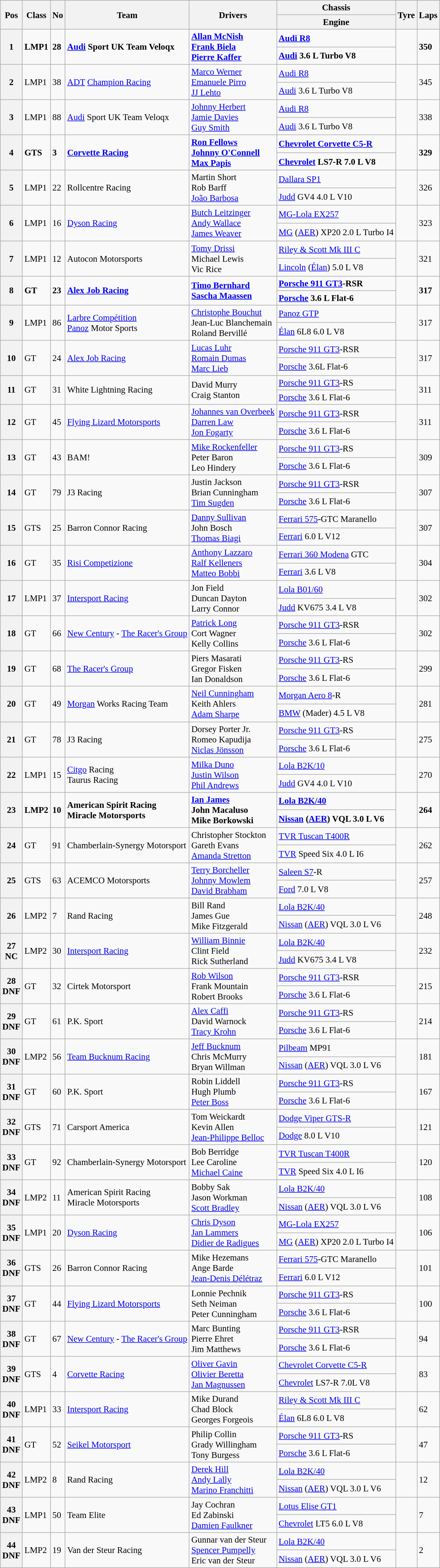<table class="wikitable" style="font-size: 95%;">
<tr>
<th rowspan=2>Pos</th>
<th rowspan=2>Class</th>
<th rowspan=2>No</th>
<th rowspan=2>Team</th>
<th rowspan=2>Drivers</th>
<th>Chassis</th>
<th rowspan=2>Tyre</th>
<th rowspan=2>Laps</th>
</tr>
<tr>
<th>Engine</th>
</tr>
<tr style="font-weight:bold">
<th rowspan=2>1</th>
<td rowspan=2>LMP1</td>
<td rowspan=2>28</td>
<td rowspan=2> <a href='#'>Audi</a> Sport UK Team Veloqx</td>
<td rowspan=2> <a href='#'>Allan McNish</a><br> <a href='#'>Frank Biela</a><br> <a href='#'>Pierre Kaffer</a></td>
<td><a href='#'>Audi R8</a></td>
<td rowspan=2></td>
<td rowspan=2>350</td>
</tr>
<tr style="font-weight:bold">
<td><a href='#'>Audi</a> 3.6 L Turbo V8</td>
</tr>
<tr>
<th rowspan=2>2</th>
<td rowspan=2>LMP1</td>
<td rowspan=2>38</td>
<td rowspan=2> <a href='#'>ADT</a> <a href='#'>Champion Racing</a></td>
<td rowspan=2> <a href='#'>Marco Werner</a><br> <a href='#'>Emanuele Pirro</a><br> <a href='#'>JJ Lehto</a></td>
<td><a href='#'>Audi R8</a></td>
<td rowspan=2></td>
<td rowspan=2>345</td>
</tr>
<tr>
<td><a href='#'>Audi</a> 3.6 L Turbo V8</td>
</tr>
<tr>
<th rowspan=2>3</th>
<td rowspan=2>LMP1</td>
<td rowspan=2>88</td>
<td rowspan=2> <a href='#'>Audi</a> Sport UK Team Veloqx</td>
<td rowspan=2> <a href='#'>Johnny Herbert</a><br> <a href='#'>Jamie Davies</a><br> <a href='#'>Guy Smith</a></td>
<td><a href='#'>Audi R8</a></td>
<td rowspan=2></td>
<td rowspan=2>338</td>
</tr>
<tr>
<td><a href='#'>Audi</a> 3.6 L Turbo V8</td>
</tr>
<tr style="font-weight:bold">
<th rowspan=2>4</th>
<td rowspan=2>GTS</td>
<td rowspan=2>3</td>
<td rowspan=2> <a href='#'>Corvette Racing</a></td>
<td rowspan=2> <a href='#'>Ron Fellows</a><br> <a href='#'>Johnny O'Connell</a><br> <a href='#'>Max Papis</a></td>
<td><a href='#'>Chevrolet Corvette C5-R</a></td>
<td rowspan=2></td>
<td rowspan=2>329</td>
</tr>
<tr style="font-weight:bold">
<td><a href='#'>Chevrolet</a> LS7-R 7.0 L V8</td>
</tr>
<tr>
<th rowspan=2>5</th>
<td rowspan=2>LMP1</td>
<td rowspan=2>22</td>
<td rowspan=2> Rollcentre Racing</td>
<td rowspan=2> Martin Short<br> Rob Barff<br> <a href='#'>João Barbosa</a></td>
<td><a href='#'>Dallara SP1</a></td>
<td rowspan=2></td>
<td rowspan=2>326</td>
</tr>
<tr>
<td><a href='#'>Judd</a> GV4 4.0 L V10</td>
</tr>
<tr>
<th rowspan=2>6</th>
<td rowspan=2>LMP1</td>
<td rowspan=2>16</td>
<td rowspan=2> <a href='#'>Dyson Racing</a></td>
<td rowspan=2> <a href='#'>Butch Leitzinger</a><br> <a href='#'>Andy Wallace</a><br> <a href='#'>James Weaver</a></td>
<td><a href='#'>MG-Lola EX257</a></td>
<td rowspan=2></td>
<td rowspan=2>323</td>
</tr>
<tr>
<td><a href='#'>MG</a> (<a href='#'>AER</a>) XP20 2.0 L Turbo I4</td>
</tr>
<tr>
<th rowspan=2>7</th>
<td rowspan=2>LMP1</td>
<td rowspan=2>12</td>
<td rowspan=2> Autocon Motorsports</td>
<td rowspan=2> <a href='#'>Tomy Drissi</a><br> Michael Lewis<br> Vic Rice</td>
<td><a href='#'>Riley & Scott Mk III C</a></td>
<td rowspan=2></td>
<td rowspan=2>321</td>
</tr>
<tr>
<td><a href='#'>Lincoln</a> (<a href='#'>Élan</a>) 5.0 L V8</td>
</tr>
<tr style="font-weight:bold">
<th rowspan=2>8</th>
<td rowspan=2>GT</td>
<td rowspan=2>23</td>
<td rowspan=2> <a href='#'>Alex Job Racing</a></td>
<td rowspan=2> <a href='#'>Timo Bernhard</a><br> <a href='#'>Sascha Maassen</a></td>
<td><a href='#'>Porsche 911 GT3</a>-RSR</td>
<td rowspan=2></td>
<td rowspan=2>317</td>
</tr>
<tr style="font-weight:bold">
<td><a href='#'>Porsche</a> 3.6 L Flat-6</td>
</tr>
<tr>
<th rowspan=2>9</th>
<td rowspan=2>LMP1</td>
<td rowspan=2>86</td>
<td rowspan=2> <a href='#'>Larbre Compétition</a><br> <a href='#'>Panoz</a> Motor Sports</td>
<td rowspan=2> <a href='#'>Christophe Bouchut</a><br> Jean-Luc Blanchemain<br> Roland Bervillé</td>
<td><a href='#'>Panoz GTP</a></td>
<td rowspan=2></td>
<td rowspan=2>317</td>
</tr>
<tr>
<td><a href='#'>Élan</a> 6L8 6.0 L V8</td>
</tr>
<tr>
<th rowspan=2>10</th>
<td rowspan=2>GT</td>
<td rowspan=2>24</td>
<td rowspan=2> <a href='#'>Alex Job Racing</a></td>
<td rowspan=2> <a href='#'>Lucas Luhr</a><br> <a href='#'>Romain Dumas</a><br> <a href='#'>Marc Lieb</a></td>
<td><a href='#'>Porsche 911 GT3</a>-RSR</td>
<td rowspan=2></td>
<td rowspan=2>317</td>
</tr>
<tr>
<td><a href='#'>Porsche</a> 3.6L Flat-6</td>
</tr>
<tr>
<th rowspan=2>11</th>
<td rowspan=2>GT</td>
<td rowspan=2>31</td>
<td rowspan=2> White Lightning Racing</td>
<td rowspan=2> David Murry<br> Craig Stanton</td>
<td><a href='#'>Porsche 911 GT3</a>-RS</td>
<td rowspan=2></td>
<td rowspan=2>311</td>
</tr>
<tr>
<td><a href='#'>Porsche</a> 3.6 L Flat-6</td>
</tr>
<tr>
<th rowspan=2>12</th>
<td rowspan=2>GT</td>
<td rowspan=2>45</td>
<td rowspan=2> <a href='#'>Flying Lizard Motorsports</a></td>
<td rowspan=2> <a href='#'>Johannes van Overbeek</a><br> <a href='#'>Darren Law</a><br> <a href='#'>Jon Fogarty</a></td>
<td><a href='#'>Porsche 911 GT3</a>-RSR</td>
<td rowspan=2></td>
<td rowspan=2>311</td>
</tr>
<tr>
<td><a href='#'>Porsche</a> 3.6 L Flat-6</td>
</tr>
<tr>
<th rowspan=2>13</th>
<td rowspan=2>GT</td>
<td rowspan=2>43</td>
<td rowspan=2> BAM!</td>
<td rowspan=2> <a href='#'>Mike Rockenfeller</a><br> Peter Baron<br> Leo Hindery</td>
<td><a href='#'>Porsche 911 GT3</a>-RS</td>
<td rowspan=2></td>
<td rowspan=2>309</td>
</tr>
<tr>
<td><a href='#'>Porsche</a> 3.6 L Flat-6</td>
</tr>
<tr>
<th rowspan=2>14</th>
<td rowspan=2>GT</td>
<td rowspan=2>79</td>
<td rowspan=2> J3 Racing</td>
<td rowspan=2> Justin Jackson<br> Brian Cunningham<br> <a href='#'>Tim Sugden</a></td>
<td><a href='#'>Porsche 911 GT3</a>-RSR</td>
<td rowspan=2></td>
<td rowspan=2>307</td>
</tr>
<tr>
<td><a href='#'>Porsche</a> 3.6 L Flat-6</td>
</tr>
<tr>
<th rowspan=2>15</th>
<td rowspan=2>GTS</td>
<td rowspan=2>25</td>
<td rowspan=2> Barron Connor Racing</td>
<td rowspan=2> <a href='#'>Danny Sullivan</a><br> John Bosch<br> <a href='#'>Thomas Biagi</a></td>
<td><a href='#'>Ferrari 575</a>-GTC Maranello</td>
<td rowspan=2></td>
<td rowspan=2>307</td>
</tr>
<tr>
<td><a href='#'>Ferrari</a> 6.0 L V12</td>
</tr>
<tr>
<th rowspan=2>16</th>
<td rowspan=2>GT</td>
<td rowspan=2>35</td>
<td rowspan=2> <a href='#'>Risi Competizione</a></td>
<td rowspan=2> <a href='#'>Anthony Lazzaro</a><br> <a href='#'>Ralf Kelleners</a><br> <a href='#'>Matteo Bobbi</a></td>
<td><a href='#'>Ferrari 360 Modena</a> GTC</td>
<td rowspan=2></td>
<td rowspan=2>304</td>
</tr>
<tr>
<td><a href='#'>Ferrari</a> 3.6 L V8</td>
</tr>
<tr>
<th rowspan=2>17</th>
<td rowspan=2>LMP1</td>
<td rowspan=2>37</td>
<td rowspan=2> <a href='#'>Intersport Racing</a></td>
<td rowspan=2> Jon Field<br> Duncan Dayton<br> Larry Connor</td>
<td><a href='#'>Lola B01/60</a></td>
<td rowspan=2></td>
<td rowspan=2>302</td>
</tr>
<tr>
<td><a href='#'>Judd</a> KV675 3.4 L V8</td>
</tr>
<tr>
<th rowspan=2>18</th>
<td rowspan=2>GT</td>
<td rowspan=2>66</td>
<td rowspan=2> <a href='#'>New Century</a> - <a href='#'>The Racer's Group</a></td>
<td rowspan=2> <a href='#'>Patrick Long</a><br> Cort Wagner<br> Kelly Collins</td>
<td><a href='#'>Porsche 911 GT3</a>-RSR</td>
<td rowspan=2></td>
<td rowspan=2>302</td>
</tr>
<tr>
<td><a href='#'>Porsche</a> 3.6 L Flat-6</td>
</tr>
<tr>
<th rowspan=2>19</th>
<td rowspan=2>GT</td>
<td rowspan=2>68</td>
<td rowspan=2> <a href='#'>The Racer's Group</a></td>
<td rowspan=2> Piers Masarati<br> Gregor Fisken<br> Ian Donaldson</td>
<td><a href='#'>Porsche 911 GT3</a>-RS</td>
<td rowspan=2></td>
<td rowspan=2>299</td>
</tr>
<tr>
<td><a href='#'>Porsche</a> 3.6 L Flat-6</td>
</tr>
<tr>
<th rowspan=2>20</th>
<td rowspan=2>GT</td>
<td rowspan=2>49</td>
<td rowspan=2> <a href='#'>Morgan</a> Works Racing Team</td>
<td rowspan=2> <a href='#'>Neil Cunningham</a><br> Keith Ahlers<br> <a href='#'>Adam Sharpe</a></td>
<td><a href='#'>Morgan Aero 8</a>-R</td>
<td rowspan=2></td>
<td rowspan=2>281</td>
</tr>
<tr>
<td><a href='#'>BMW</a> (Mader) 4.5 L V8</td>
</tr>
<tr>
<th rowspan=2>21</th>
<td rowspan=2>GT</td>
<td rowspan=2>78</td>
<td rowspan=2> J3 Racing</td>
<td rowspan=2> Dorsey Porter Jr.<br> Romeo Kapudija<br> <a href='#'>Niclas Jönsson</a></td>
<td><a href='#'>Porsche 911 GT3</a>-RS</td>
<td rowspan=2></td>
<td rowspan=2>275</td>
</tr>
<tr>
<td><a href='#'>Porsche</a> 3.6 L Flat-6</td>
</tr>
<tr>
<th rowspan=2>22</th>
<td rowspan=2>LMP1</td>
<td rowspan=2>15</td>
<td rowspan=2> <a href='#'>Citgo</a> Racing<br> Taurus Racing</td>
<td rowspan=2> <a href='#'>Milka Duno</a><br> <a href='#'>Justin Wilson</a><br> <a href='#'>Phil Andrews</a></td>
<td><a href='#'>Lola B2K/10</a></td>
<td rowspan=2></td>
<td rowspan=2>270</td>
</tr>
<tr>
<td><a href='#'>Judd</a> GV4 4.0 L V10</td>
</tr>
<tr style="font-weight:bold">
<th rowspan=2>23</th>
<td rowspan=2>LMP2</td>
<td rowspan=2>10</td>
<td rowspan=2> American Spirit Racing<br> Miracle Motorsports</td>
<td rowspan=2> <a href='#'>Ian James</a><br> John Macaluso<br> Mike Borkowski</td>
<td><a href='#'>Lola B2K/40</a></td>
<td rowspan=2></td>
<td rowspan=2>264</td>
</tr>
<tr style="font-weight:bold">
<td><a href='#'>Nissan</a> (<a href='#'>AER</a>) VQL 3.0 L V6</td>
</tr>
<tr>
<th rowspan=2>24</th>
<td rowspan=2>GT</td>
<td rowspan=2>91</td>
<td rowspan=2> Chamberlain-Synergy Motorsport</td>
<td rowspan=2> Christopher Stockton<br> Gareth Evans<br> <a href='#'>Amanda Stretton</a></td>
<td><a href='#'>TVR Tuscan T400R</a></td>
<td rowspan=2></td>
<td rowspan=2>262</td>
</tr>
<tr>
<td><a href='#'>TVR</a> Speed Six 4.0 L I6</td>
</tr>
<tr>
<th rowspan=2>25</th>
<td rowspan=2>GTS</td>
<td rowspan=2>63</td>
<td rowspan=2> ACEMCO Motorsports</td>
<td rowspan=2> <a href='#'>Terry Borcheller</a><br> <a href='#'>Johnny Mowlem</a><br> <a href='#'>David Brabham</a></td>
<td><a href='#'>Saleen S7</a>-R</td>
<td rowspan=2></td>
<td rowspan=2>257</td>
</tr>
<tr>
<td><a href='#'>Ford</a> 7.0 L V8</td>
</tr>
<tr>
<th rowspan=2>26</th>
<td rowspan=2>LMP2</td>
<td rowspan=2>7</td>
<td rowspan=2> Rand Racing</td>
<td rowspan=2> Bill Rand<br> James Gue<br> Mike Fitzgerald</td>
<td><a href='#'>Lola B2K/40</a></td>
<td rowspan=2></td>
<td rowspan=2>248</td>
</tr>
<tr>
<td><a href='#'>Nissan</a> (<a href='#'>AER</a>) VQL 3.0 L V6</td>
</tr>
<tr>
<th rowspan=2>27<br>NC</th>
<td rowspan=2>LMP2</td>
<td rowspan=2>30</td>
<td rowspan=2> <a href='#'>Intersport Racing</a></td>
<td rowspan=2> <a href='#'>William Binnie</a><br> Clint Field<br> Rick Sutherland</td>
<td><a href='#'>Lola B2K/40</a></td>
<td rowspan=2></td>
<td rowspan=2>232</td>
</tr>
<tr>
<td><a href='#'>Judd</a> KV675 3.4 L V8</td>
</tr>
<tr>
<th rowspan=2>28<br>DNF</th>
<td rowspan=2>GT</td>
<td rowspan=2>32</td>
<td rowspan=2> Cirtek Motorsport</td>
<td rowspan=2> <a href='#'>Rob Wilson</a><br> Frank Mountain<br> Robert Brooks</td>
<td><a href='#'>Porsche 911 GT3</a>-RSR</td>
<td rowspan=2></td>
<td rowspan=2>215</td>
</tr>
<tr>
<td><a href='#'>Porsche</a> 3.6 L Flat-6</td>
</tr>
<tr>
<th rowspan=2>29<br>DNF</th>
<td rowspan=2>GT</td>
<td rowspan=2>61</td>
<td rowspan=2> P.K. Sport</td>
<td rowspan=2> <a href='#'>Alex Caffi</a><br> David Warnock<br> <a href='#'>Tracy Krohn</a></td>
<td><a href='#'>Porsche 911 GT3</a>-RS</td>
<td rowspan=2></td>
<td rowspan=2>214</td>
</tr>
<tr>
<td><a href='#'>Porsche</a> 3.6 L Flat-6</td>
</tr>
<tr>
<th rowspan=2>30<br>DNF</th>
<td rowspan=2>LMP2</td>
<td rowspan=2>56</td>
<td rowspan=2> <a href='#'>Team Bucknum Racing</a></td>
<td rowspan=2> <a href='#'>Jeff Bucknum</a><br> Chris McMurry<br> Bryan Willman</td>
<td><a href='#'>Pilbeam</a> MP91</td>
<td rowspan=2></td>
<td rowspan=2>181</td>
</tr>
<tr>
<td><a href='#'>Nissan</a> (<a href='#'>AER</a>) VQL 3.0 L V6</td>
</tr>
<tr>
<th rowspan=2>31<br>DNF</th>
<td rowspan=2>GT</td>
<td rowspan=2>60</td>
<td rowspan=2> P.K. Sport</td>
<td rowspan=2> Robin Liddell<br> Hugh Plumb<br> <a href='#'>Peter Boss</a></td>
<td><a href='#'>Porsche 911 GT3</a>-RS</td>
<td rowspan=2></td>
<td rowspan=2>167</td>
</tr>
<tr>
<td><a href='#'>Porsche</a> 3.6 L Flat-6</td>
</tr>
<tr>
<th rowspan=2>32<br>DNF</th>
<td rowspan=2>GTS</td>
<td rowspan=2>71</td>
<td rowspan=2> Carsport America</td>
<td rowspan=2> Tom Weickardt<br> Kevin Allen<br> <a href='#'>Jean-Philippe Belloc</a></td>
<td><a href='#'>Dodge Viper GTS-R</a></td>
<td rowspan=2></td>
<td rowspan=2>121</td>
</tr>
<tr>
<td><a href='#'>Dodge</a> 8.0 L V10</td>
</tr>
<tr>
<th rowspan=2>33<br>DNF</th>
<td rowspan=2>GT</td>
<td rowspan=2>92</td>
<td rowspan=2> Chamberlain-Synergy Motorsport</td>
<td rowspan=2> Bob Berridge<br> Lee Caroline<br> <a href='#'>Michael Caine</a></td>
<td><a href='#'>TVR Tuscan T400R</a></td>
<td rowspan=2></td>
<td rowspan=2>120</td>
</tr>
<tr>
<td><a href='#'>TVR</a> Speed Six 4.0 L I6</td>
</tr>
<tr>
<th rowspan=2>34<br>DNF</th>
<td rowspan=2>LMP2</td>
<td rowspan=2>11</td>
<td rowspan=2> American Spirit Racing<br> Miracle Motorsports</td>
<td rowspan=2> Bobby Sak<br> Jason Workman<br> <a href='#'>Scott Bradley</a></td>
<td><a href='#'>Lola B2K/40</a></td>
<td rowspan=2></td>
<td rowspan=2>108</td>
</tr>
<tr>
<td><a href='#'>Nissan</a> (<a href='#'>AER</a>) VQL 3.0 L V6</td>
</tr>
<tr>
<th rowspan=2>35<br>DNF</th>
<td rowspan=2>LMP1</td>
<td rowspan=2>20</td>
<td rowspan=2> <a href='#'>Dyson Racing</a></td>
<td rowspan=2> <a href='#'>Chris Dyson</a><br> <a href='#'>Jan Lammers</a><br> <a href='#'>Didier de Radigues</a></td>
<td><a href='#'>MG-Lola EX257</a></td>
<td rowspan=2></td>
<td rowspan=2>106</td>
</tr>
<tr>
<td><a href='#'>MG</a> (<a href='#'>AER</a>) XP20 2.0 L Turbo I4</td>
</tr>
<tr>
<th rowspan=2>36<br>DNF</th>
<td rowspan=2>GTS</td>
<td rowspan=2>26</td>
<td rowspan=2> Barron Connor Racing</td>
<td rowspan=2> Mike Hezemans<br> Ange Barde<br> <a href='#'>Jean-Denis Délétraz</a></td>
<td><a href='#'>Ferrari 575</a>-GTC Maranello</td>
<td rowspan=2></td>
<td rowspan=2>101</td>
</tr>
<tr>
<td><a href='#'>Ferrari</a> 6.0 L V12</td>
</tr>
<tr>
<th rowspan=2>37<br>DNF</th>
<td rowspan=2>GT</td>
<td rowspan=2>44</td>
<td rowspan=2> <a href='#'>Flying Lizard Motorsports</a></td>
<td rowspan=2> Lonnie Pechnik<br> Seth Neiman<br> Peter Cunningham</td>
<td><a href='#'>Porsche 911 GT3</a>-RS</td>
<td rowspan=2></td>
<td rowspan=2>100</td>
</tr>
<tr>
<td><a href='#'>Porsche</a> 3.6 L Flat-6</td>
</tr>
<tr>
<th rowspan=2>38<br>DNF</th>
<td rowspan=2>GT</td>
<td rowspan=2>67</td>
<td rowspan=2> <a href='#'>New Century</a> - <a href='#'>The Racer's Group</a></td>
<td rowspan=2> Marc Bunting<br> Pierre Ehret<br> Jim Matthews</td>
<td><a href='#'>Porsche 911 GT3</a>-RSR</td>
<td rowspan=2></td>
<td rowspan=2>94</td>
</tr>
<tr>
<td><a href='#'>Porsche</a> 3.6 L Flat-6</td>
</tr>
<tr>
<th rowspan=2>39<br>DNF</th>
<td rowspan=2>GTS</td>
<td rowspan=2>4</td>
<td rowspan=2> <a href='#'>Corvette Racing</a></td>
<td rowspan=2> <a href='#'>Oliver Gavin</a><br> <a href='#'>Olivier Beretta</a><br> <a href='#'>Jan Magnussen</a></td>
<td><a href='#'>Chevrolet Corvette C5-R</a></td>
<td rowspan=2></td>
<td rowspan=2>83</td>
</tr>
<tr>
<td><a href='#'>Chevrolet</a> LS7-R 7.0L V8</td>
</tr>
<tr>
<th rowspan=2>40<br>DNF</th>
<td rowspan=2>LMP1</td>
<td rowspan=2>33</td>
<td rowspan=2> <a href='#'>Intersport Racing</a></td>
<td rowspan=2> Mike Durand<br> Chad Block<br> Georges Forgeois</td>
<td><a href='#'>Riley & Scott Mk III C</a></td>
<td rowspan=2></td>
<td rowspan=2>62</td>
</tr>
<tr>
<td><a href='#'>Élan</a> 6L8 6.0 L V8</td>
</tr>
<tr>
<th rowspan=2>41<br>DNF</th>
<td rowspan=2>GT</td>
<td rowspan=2>52</td>
<td rowspan=2> <a href='#'>Seikel Motorsport</a></td>
<td rowspan=2> Philip Collin<br> Grady Willingham<br> Tony Burgess</td>
<td><a href='#'>Porsche 911 GT3</a>-RS</td>
<td rowspan=2></td>
<td rowspan=2>47</td>
</tr>
<tr>
<td><a href='#'>Porsche</a> 3.6 L Flat-6</td>
</tr>
<tr>
<th rowspan=2>42<br>DNF</th>
<td rowspan=2>LMP2</td>
<td rowspan=2>8</td>
<td rowspan=2> Rand Racing</td>
<td rowspan=2> <a href='#'>Derek Hill</a><br> <a href='#'>Andy Lally</a><br> <a href='#'>Marino Franchitti</a></td>
<td><a href='#'>Lola B2K/40</a></td>
<td rowspan=2></td>
<td rowspan=2>12</td>
</tr>
<tr>
<td><a href='#'>Nissan</a> (<a href='#'>AER</a>) VQL 3.0 L V6</td>
</tr>
<tr>
<th rowspan=2>43<br>DNF</th>
<td rowspan=2>LMP1</td>
<td rowspan=2>50</td>
<td rowspan=2> Team Elite</td>
<td rowspan=2> Jay Cochran<br> Ed Zabinski<br> <a href='#'>Damien Faulkner</a></td>
<td><a href='#'>Lotus Elise GT1</a></td>
<td rowspan=2></td>
<td rowspan=2>7</td>
</tr>
<tr>
<td><a href='#'>Chevrolet</a> LT5 6.0 L V8</td>
</tr>
<tr>
<th rowspan=2>44<br>DNF</th>
<td rowspan=2>LMP2</td>
<td rowspan=2>19</td>
<td rowspan=2> Van der Steur Racing</td>
<td rowspan=2> Gunnar van der Steur<br> <a href='#'>Spencer Pumpelly</a><br> Eric van der Steur</td>
<td><a href='#'>Lola B2K/40</a></td>
<td rowspan=2></td>
<td rowspan=2>2</td>
</tr>
<tr>
<td><a href='#'>Nissan</a> (<a href='#'>AER</a>) VQL 3.0 L V6</td>
</tr>
</table>
